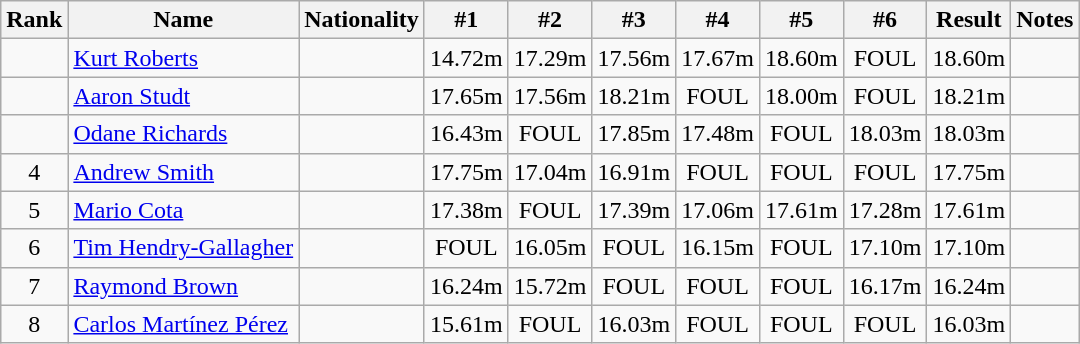<table class="wikitable sortable" style="text-align:center">
<tr>
<th>Rank</th>
<th>Name</th>
<th>Nationality</th>
<th>#1</th>
<th>#2</th>
<th>#3</th>
<th>#4</th>
<th>#5</th>
<th>#6</th>
<th>Result</th>
<th>Notes</th>
</tr>
<tr>
<td></td>
<td align=left><a href='#'>Kurt Roberts</a></td>
<td align=left></td>
<td>14.72m</td>
<td>17.29m</td>
<td>17.56m</td>
<td>17.67m</td>
<td>18.60m</td>
<td>FOUL</td>
<td>18.60m</td>
<td></td>
</tr>
<tr>
<td></td>
<td align=left><a href='#'>Aaron Studt</a></td>
<td align=left></td>
<td>17.65m</td>
<td>17.56m</td>
<td>18.21m</td>
<td>FOUL</td>
<td>18.00m</td>
<td>FOUL</td>
<td>18.21m</td>
<td></td>
</tr>
<tr>
<td></td>
<td align=left><a href='#'>Odane Richards</a></td>
<td align=left></td>
<td>16.43m</td>
<td>FOUL</td>
<td>17.85m</td>
<td>17.48m</td>
<td>FOUL</td>
<td>18.03m</td>
<td>18.03m</td>
<td></td>
</tr>
<tr>
<td>4</td>
<td align=left><a href='#'>Andrew Smith</a></td>
<td align=left></td>
<td>17.75m</td>
<td>17.04m</td>
<td>16.91m</td>
<td>FOUL</td>
<td>FOUL</td>
<td>FOUL</td>
<td>17.75m</td>
<td></td>
</tr>
<tr>
<td>5</td>
<td align=left><a href='#'>Mario Cota</a></td>
<td align=left></td>
<td>17.38m</td>
<td>FOUL</td>
<td>17.39m</td>
<td>17.06m</td>
<td>17.61m</td>
<td>17.28m</td>
<td>17.61m</td>
<td></td>
</tr>
<tr>
<td>6</td>
<td align=left><a href='#'>Tim Hendry-Gallagher</a></td>
<td align=left></td>
<td>FOUL</td>
<td>16.05m</td>
<td>FOUL</td>
<td>16.15m</td>
<td>FOUL</td>
<td>17.10m</td>
<td>17.10m</td>
<td></td>
</tr>
<tr>
<td>7</td>
<td align=left><a href='#'>Raymond Brown</a></td>
<td align=left></td>
<td>16.24m</td>
<td>15.72m</td>
<td>FOUL</td>
<td>FOUL</td>
<td>FOUL</td>
<td>16.17m</td>
<td>16.24m</td>
<td></td>
</tr>
<tr>
<td>8</td>
<td align=left><a href='#'>Carlos Martínez Pérez</a></td>
<td align=left></td>
<td>15.61m</td>
<td>FOUL</td>
<td>16.03m</td>
<td>FOUL</td>
<td>FOUL</td>
<td>FOUL</td>
<td>16.03m</td>
<td></td>
</tr>
</table>
